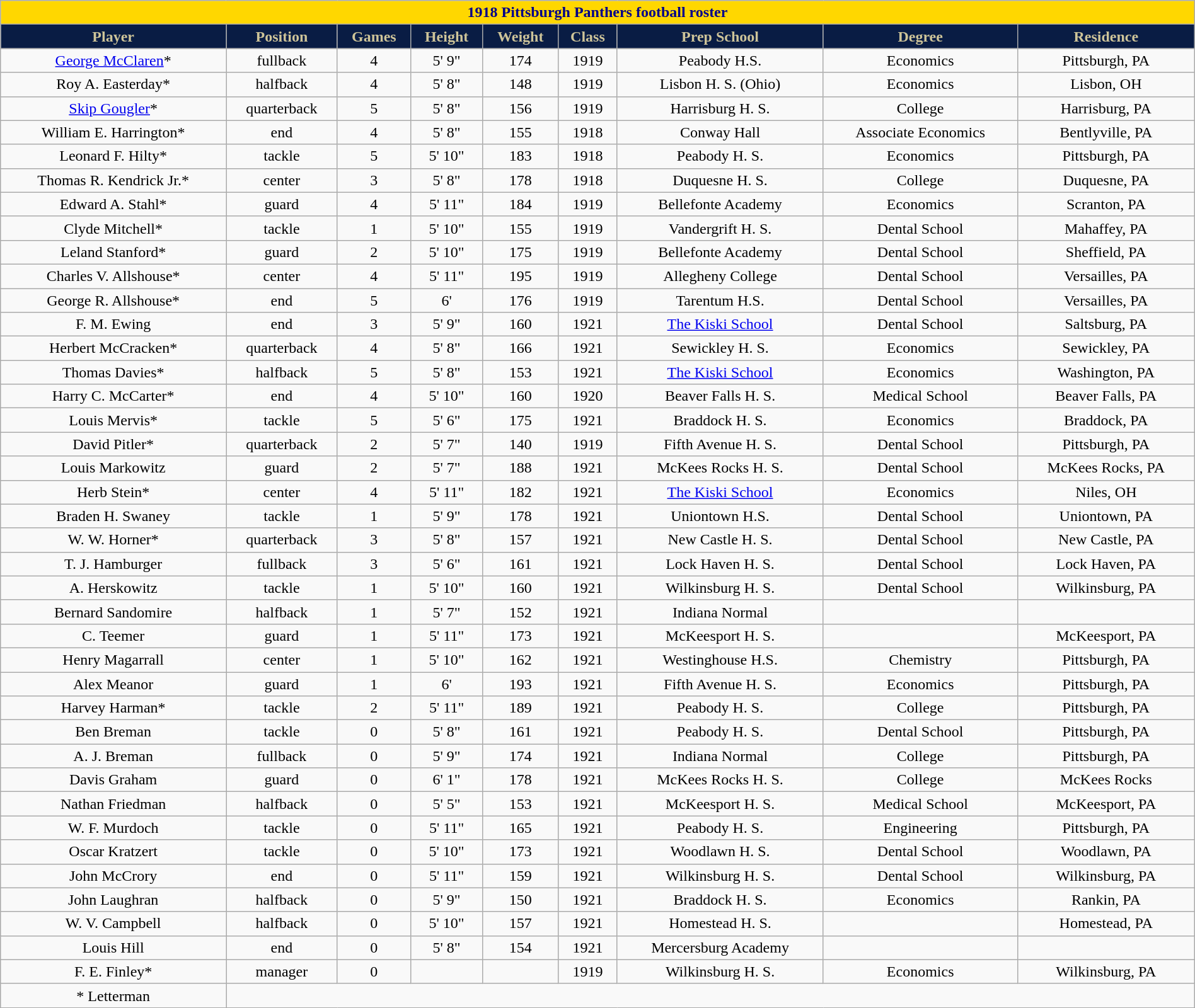<table class="wikitable collapsible collapsed" style="margin: left; text-align:right; width:100%;">
<tr>
<th colspan="10" ; style="background:gold; color:darkblue; text-align: center;"><strong>1918 Pittsburgh Panthers football roster</strong></th>
</tr>
<tr align="center"  style="background:#091C44; color:#CEC499;">
<td><strong>Player</strong></td>
<td><strong>Position</strong></td>
<td><strong>Games</strong></td>
<td><strong>Height</strong></td>
<td><strong>Weight</strong></td>
<td><strong>Class</strong></td>
<td><strong>Prep School</strong></td>
<td><strong>Degree</strong></td>
<td><strong>Residence</strong></td>
</tr>
<tr align="center" bgcolor="">
<td><a href='#'>George McClaren</a>*</td>
<td>fullback</td>
<td>4</td>
<td>5' 9"</td>
<td>174</td>
<td>1919</td>
<td>Peabody H.S.</td>
<td>Economics</td>
<td>Pittsburgh, PA</td>
</tr>
<tr align="center" bgcolor="">
<td>Roy A. Easterday*</td>
<td>halfback</td>
<td>4</td>
<td>5' 8"</td>
<td>148</td>
<td>1919</td>
<td>Lisbon H. S. (Ohio)</td>
<td>Economics</td>
<td>Lisbon, OH</td>
</tr>
<tr align="center" bgcolor="">
<td><a href='#'>Skip Gougler</a>*</td>
<td>quarterback</td>
<td>5</td>
<td>5' 8"</td>
<td>156</td>
<td>1919</td>
<td>Harrisburg H. S.</td>
<td>College</td>
<td>Harrisburg, PA</td>
</tr>
<tr align="center" bgcolor="">
<td>William E. Harrington*</td>
<td>end</td>
<td>4</td>
<td>5' 8"</td>
<td>155</td>
<td>1918</td>
<td>Conway Hall</td>
<td>Associate Economics</td>
<td>Bentlyville, PA</td>
</tr>
<tr align="center" bgcolor="">
<td>Leonard F. Hilty*</td>
<td>tackle</td>
<td>5</td>
<td>5' 10"</td>
<td>183</td>
<td>1918</td>
<td>Peabody H. S.</td>
<td>Economics</td>
<td>Pittsburgh, PA</td>
</tr>
<tr align="center" bgcolor="">
<td>Thomas R. Kendrick Jr.*</td>
<td>center</td>
<td>3</td>
<td>5' 8"</td>
<td>178</td>
<td>1918</td>
<td>Duquesne H. S.</td>
<td>College</td>
<td>Duquesne, PA</td>
</tr>
<tr align="center" bgcolor="">
<td>Edward A. Stahl*</td>
<td>guard</td>
<td>4</td>
<td>5' 11"</td>
<td>184</td>
<td>1919</td>
<td>Bellefonte Academy</td>
<td>Economics</td>
<td>Scranton, PA</td>
</tr>
<tr align="center" bgcolor=>
<td>Clyde Mitchell*</td>
<td>tackle</td>
<td>1</td>
<td>5' 10"</td>
<td>155</td>
<td>1919</td>
<td>Vandergrift H. S.</td>
<td>Dental School</td>
<td>Mahaffey, PA</td>
</tr>
<tr align="center" bgcolor="">
<td>Leland Stanford*</td>
<td>guard</td>
<td>2</td>
<td>5' 10"</td>
<td>175</td>
<td>1919</td>
<td>Bellefonte Academy</td>
<td>Dental School</td>
<td>Sheffield, PA</td>
</tr>
<tr align="center" bgcolor="">
<td>Charles V. Allshouse*</td>
<td>center</td>
<td>4</td>
<td>5' 11"</td>
<td>195</td>
<td>1919</td>
<td>Allegheny College</td>
<td>Dental School</td>
<td>Versailles, PA</td>
</tr>
<tr align="center" bgcolor="">
<td>George R. Allshouse*</td>
<td>end</td>
<td>5</td>
<td>6'</td>
<td>176</td>
<td>1919</td>
<td>Tarentum H.S.</td>
<td>Dental School</td>
<td>Versailles, PA</td>
</tr>
<tr align="center" bgcolor="">
<td>F. M. Ewing</td>
<td>end</td>
<td>3</td>
<td>5' 9"</td>
<td>160</td>
<td>1921</td>
<td><a href='#'>The Kiski School</a></td>
<td>Dental School</td>
<td>Saltsburg, PA</td>
</tr>
<tr align="center" bgcolor="">
<td>Herbert McCracken*</td>
<td>quarterback</td>
<td>4</td>
<td>5' 8"</td>
<td>166</td>
<td>1921</td>
<td>Sewickley H. S.</td>
<td>Economics</td>
<td>Sewickley, PA</td>
</tr>
<tr align="center" bgcolor="">
<td>Thomas Davies*</td>
<td>halfback</td>
<td>5</td>
<td>5' 8"</td>
<td>153</td>
<td>1921</td>
<td><a href='#'>The Kiski School</a></td>
<td>Economics</td>
<td>Washington, PA</td>
</tr>
<tr align="center" bgcolor="">
<td>Harry C. McCarter*</td>
<td>end</td>
<td>4</td>
<td>5' 10"</td>
<td>160</td>
<td>1920</td>
<td>Beaver Falls H. S.</td>
<td>Medical School</td>
<td>Beaver Falls, PA</td>
</tr>
<tr align="center" bgcolor=>
<td>Louis Mervis*</td>
<td>tackle</td>
<td>5</td>
<td>5' 6"</td>
<td>175</td>
<td>1921</td>
<td>Braddock H. S.</td>
<td>Economics</td>
<td>Braddock, PA</td>
</tr>
<tr align="center" bgcolor="">
<td>David Pitler*</td>
<td>quarterback</td>
<td>2</td>
<td>5' 7"</td>
<td>140</td>
<td>1919</td>
<td>Fifth Avenue H. S.</td>
<td>Dental School</td>
<td>Pittsburgh, PA</td>
</tr>
<tr align="center" bgcolor="">
<td>Louis Markowitz</td>
<td>guard</td>
<td>2</td>
<td>5' 7"</td>
<td>188</td>
<td>1921</td>
<td>McKees Rocks H. S.</td>
<td>Dental School</td>
<td>McKees Rocks, PA</td>
</tr>
<tr align="center" bgcolor="">
<td>Herb Stein*</td>
<td>center</td>
<td>4</td>
<td>5' 11"</td>
<td>182</td>
<td>1921</td>
<td><a href='#'>The Kiski School</a></td>
<td>Economics</td>
<td>Niles, OH</td>
</tr>
<tr align="center" bgcolor="">
<td>Braden H. Swaney</td>
<td>tackle</td>
<td>1</td>
<td>5' 9"</td>
<td>178</td>
<td>1921</td>
<td>Uniontown H.S.</td>
<td>Dental School</td>
<td>Uniontown, PA</td>
</tr>
<tr align="center" bgcolor="">
<td>W. W. Horner*</td>
<td>quarterback</td>
<td>3</td>
<td>5' 8"</td>
<td>157</td>
<td>1921</td>
<td>New Castle H. S.</td>
<td>Dental School</td>
<td>New Castle, PA</td>
</tr>
<tr align="center" bgcolor="">
<td>T. J. Hamburger</td>
<td>fullback</td>
<td>3</td>
<td>5' 6"</td>
<td>161</td>
<td>1921</td>
<td>Lock Haven H. S.</td>
<td>Dental School</td>
<td>Lock Haven, PA</td>
</tr>
<tr align="center" bgcolor="">
<td>A. Herskowitz</td>
<td>tackle</td>
<td>1</td>
<td>5' 10"</td>
<td>160</td>
<td>1921</td>
<td>Wilkinsburg H. S.</td>
<td>Dental School</td>
<td>Wilkinsburg, PA</td>
</tr>
<tr align="center" bgcolor="">
<td>Bernard Sandomire</td>
<td>halfback</td>
<td>1</td>
<td>5' 7"</td>
<td>152</td>
<td>1921</td>
<td>Indiana Normal</td>
<td></td>
<td></td>
</tr>
<tr align="center" bgcolor="">
<td>C. Teemer</td>
<td>guard</td>
<td>1</td>
<td>5' 11"</td>
<td>173</td>
<td>1921</td>
<td>McKeesport H. S.</td>
<td></td>
<td>McKeesport, PA</td>
</tr>
<tr align="center" bgcolor="">
<td>Henry Magarrall</td>
<td>center</td>
<td>1</td>
<td>5' 10"</td>
<td>162</td>
<td>1921</td>
<td>Westinghouse H.S.</td>
<td>Chemistry</td>
<td>Pittsburgh, PA</td>
</tr>
<tr align="center" bgcolor="">
<td>Alex Meanor</td>
<td>guard</td>
<td>1</td>
<td>6'</td>
<td>193</td>
<td>1921</td>
<td>Fifth Avenue H. S.</td>
<td>Economics</td>
<td>Pittsburgh, PA</td>
</tr>
<tr align="center" bgcolor="">
<td>Harvey Harman*</td>
<td>tackle</td>
<td>2</td>
<td>5' 11"</td>
<td>189</td>
<td>1921</td>
<td>Peabody H. S.</td>
<td>College</td>
<td>Pittsburgh, PA</td>
</tr>
<tr align="center" bgcolor="">
<td>Ben Breman</td>
<td>tackle</td>
<td>0</td>
<td>5' 8"</td>
<td>161</td>
<td>1921</td>
<td>Peabody H. S.</td>
<td>Dental School</td>
<td>Pittsburgh, PA</td>
</tr>
<tr align="center" bgcolor="">
<td>A. J. Breman</td>
<td>fullback</td>
<td>0</td>
<td>5' 9"</td>
<td>174</td>
<td>1921</td>
<td>Indiana Normal</td>
<td>College</td>
<td>Pittsburgh, PA</td>
</tr>
<tr align="center" bgcolor="">
<td>Davis Graham</td>
<td>guard</td>
<td>0</td>
<td>6' 1"</td>
<td>178</td>
<td>1921</td>
<td>McKees Rocks H. S.</td>
<td>College</td>
<td>McKees Rocks</td>
</tr>
<tr align="center" bgcolor="">
<td>Nathan Friedman</td>
<td>halfback</td>
<td>0</td>
<td>5' 5"</td>
<td>153</td>
<td>1921</td>
<td>McKeesport H. S.</td>
<td>Medical School</td>
<td>McKeesport, PA</td>
</tr>
<tr align="center" bgcolor="">
<td>W. F. Murdoch</td>
<td>tackle</td>
<td>0</td>
<td>5' 11"</td>
<td>165</td>
<td>1921</td>
<td>Peabody H. S.</td>
<td>Engineering</td>
<td>Pittsburgh, PA</td>
</tr>
<tr align="center" bgcolor="">
<td>Oscar Kratzert</td>
<td>tackle</td>
<td>0</td>
<td>5' 10"</td>
<td>173</td>
<td>1921</td>
<td>Woodlawn H. S.</td>
<td>Dental School</td>
<td>Woodlawn, PA</td>
</tr>
<tr align="center" bgcolor="">
<td>John McCrory</td>
<td>end</td>
<td>0</td>
<td>5' 11"</td>
<td>159</td>
<td>1921</td>
<td>Wilkinsburg H. S.</td>
<td>Dental School</td>
<td>Wilkinsburg, PA</td>
</tr>
<tr align="center" bgcolor="">
<td>John Laughran</td>
<td>halfback</td>
<td>0</td>
<td>5' 9"</td>
<td>150</td>
<td>1921</td>
<td>Braddock H. S.</td>
<td>Economics</td>
<td>Rankin, PA</td>
</tr>
<tr align="center" bgcolor="">
<td>W. V. Campbell</td>
<td>halfback</td>
<td>0</td>
<td>5' 10"</td>
<td>157</td>
<td>1921</td>
<td>Homestead H. S.</td>
<td></td>
<td>Homestead, PA</td>
</tr>
<tr align="center" bgcolor="">
<td>Louis Hill</td>
<td>end</td>
<td>0</td>
<td>5' 8"</td>
<td>154</td>
<td>1921</td>
<td>Mercersburg Academy</td>
<td></td>
<td></td>
</tr>
<tr align="center" bgcolor="">
<td>F. E. Finley*</td>
<td>manager</td>
<td>0</td>
<td></td>
<td></td>
<td>1919</td>
<td>Wilkinsburg H. S.</td>
<td>Economics</td>
<td>Wilkinsburg, PA</td>
</tr>
<tr align="center" bgcolor="">
<td>* Letterman</td>
</tr>
<tr align="center" bgcolor=>
</tr>
</table>
